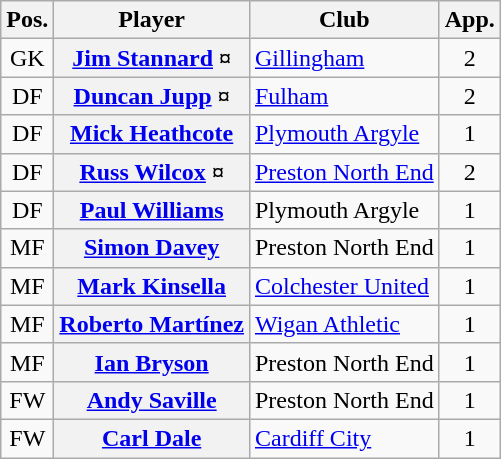<table class="wikitable plainrowheaders" style="text-align: left">
<tr>
<th scope=col>Pos.</th>
<th scope=col>Player</th>
<th scope=col>Club</th>
<th scope=col>App.</th>
</tr>
<tr>
<td style=text-align:center>GK</td>
<th scope=row><a href='#'>Jim Stannard</a> ¤</th>
<td><a href='#'>Gillingham</a></td>
<td style=text-align:center>2</td>
</tr>
<tr>
<td style=text-align:center>DF</td>
<th scope=row><a href='#'>Duncan Jupp</a> ¤</th>
<td><a href='#'>Fulham</a></td>
<td style=text-align:center>2</td>
</tr>
<tr>
<td style=text-align:center>DF</td>
<th scope=row><a href='#'>Mick Heathcote</a></th>
<td><a href='#'>Plymouth Argyle</a></td>
<td style=text-align:center>1</td>
</tr>
<tr>
<td style=text-align:center>DF</td>
<th scope=row><a href='#'>Russ Wilcox</a> ¤</th>
<td><a href='#'>Preston North End</a></td>
<td style=text-align:center>2</td>
</tr>
<tr>
<td style=text-align:center>DF</td>
<th scope=row><a href='#'>Paul Williams</a></th>
<td>Plymouth Argyle</td>
<td style=text-align:center>1</td>
</tr>
<tr>
<td style=text-align:center>MF</td>
<th scope=row><a href='#'>Simon Davey</a></th>
<td>Preston North End</td>
<td style=text-align:center>1</td>
</tr>
<tr>
<td style=text-align:center>MF</td>
<th scope=row><a href='#'>Mark Kinsella</a></th>
<td><a href='#'>Colchester United</a></td>
<td style=text-align:center>1</td>
</tr>
<tr>
<td style=text-align:center>MF</td>
<th scope=row><a href='#'>Roberto Martínez</a></th>
<td><a href='#'>Wigan Athletic</a></td>
<td style=text-align:center>1</td>
</tr>
<tr>
<td style=text-align:center>MF</td>
<th scope=row><a href='#'>Ian Bryson</a></th>
<td>Preston North End</td>
<td style=text-align:center>1</td>
</tr>
<tr>
<td style=text-align:center>FW</td>
<th scope=row><a href='#'>Andy Saville</a></th>
<td>Preston North End</td>
<td style=text-align:center>1</td>
</tr>
<tr>
<td style=text-align:center>FW</td>
<th scope=row><a href='#'>Carl Dale</a></th>
<td><a href='#'>Cardiff City</a></td>
<td style=text-align:center>1</td>
</tr>
</table>
